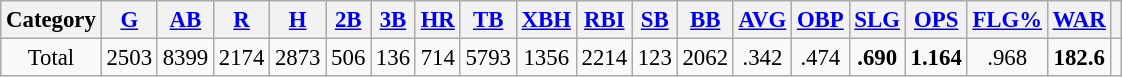<table class="wikitable" style="font-size:95%;text-align:center;">
<tr>
<th>Category</th>
<th><a href='#'>G</a></th>
<th><a href='#'>AB</a></th>
<th><a href='#'>R</a></th>
<th><a href='#'>H</a></th>
<th><a href='#'>2B</a></th>
<th><a href='#'>3B</a></th>
<th><a href='#'>HR</a></th>
<th><a href='#'>TB</a></th>
<th><a href='#'>XBH</a></th>
<th><a href='#'>RBI</a></th>
<th><a href='#'>SB</a></th>
<th><a href='#'>BB</a></th>
<th><a href='#'>AVG</a></th>
<th><a href='#'>OBP</a></th>
<th><a href='#'>SLG</a></th>
<th><a href='#'>OPS</a></th>
<th><a href='#'>FLG%</a></th>
<th><a href='#'>WAR</a></th>
<th></th>
</tr>
<tr>
<td>Total</td>
<td>2503</td>
<td>8399</td>
<td>2174</td>
<td>2873</td>
<td>506</td>
<td>136</td>
<td>714</td>
<td>5793</td>
<td>1356</td>
<td>2214</td>
<td>123</td>
<td>2062</td>
<td>.342</td>
<td>.474</td>
<td><strong>.690</strong></td>
<td><strong>1.164</strong></td>
<td>.968</td>
<td><strong>182.6</strong></td>
<td></td>
</tr>
</table>
